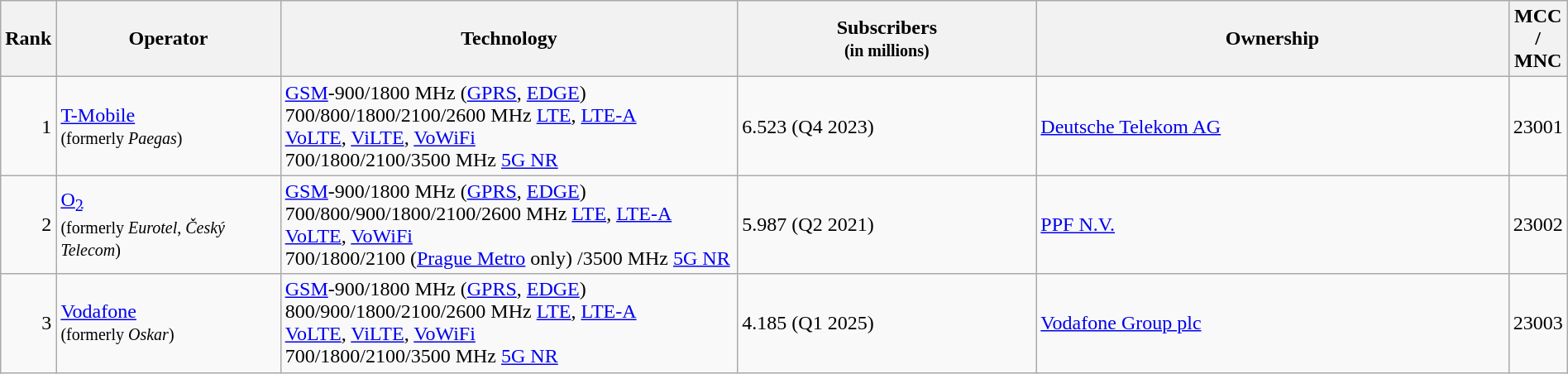<table class="wikitable" style="width:100%;">
<tr>
<th style="width:3%;">Rank</th>
<th style="width:15%;">Operator</th>
<th style="width:30%;">Technology</th>
<th style="width:20%;">Subscribers<br><small>(in millions)</small></th>
<th style="width:32%;">Ownership</th>
<th>MCC / MNC</th>
</tr>
<tr>
<td align=right>1</td>
<td><a href='#'>T-Mobile</a> <br> <small>(formerly <em>Paegas</em>)</small></td>
<td><a href='#'>GSM</a>-900/1800 MHz (<a href='#'>GPRS</a>, <a href='#'>EDGE</a>)<br> 700/800/1800/2100/2600 MHz <a href='#'>LTE</a>, <a href='#'>LTE-A</a><br><a href='#'>VoLTE</a>, <a href='#'>ViLTE</a>, <a href='#'>VoWiFi</a><br>700/1800/2100/3500 MHz <a href='#'>5G NR</a></td>
<td>6.523 (Q4 2023)</td>
<td><a href='#'>Deutsche Telekom AG</a></td>
<td>23001</td>
</tr>
<tr>
<td align=right>2</td>
<td><a href='#'>O<sub>2</sub></a> <br> <small>(formerly <em>Eurotel</em>, <em>Český Telecom</em>) </small></td>
<td><a href='#'>GSM</a>-900/1800 MHz (<a href='#'>GPRS</a>, <a href='#'>EDGE</a>)<br>700/800/900/1800/2100/2600 MHz <a href='#'>LTE</a>, <a href='#'>LTE-A</a><br><a href='#'>VoLTE</a>, <a href='#'>VoWiFi</a> <br>700/1800/2100 (<a href='#'>Prague Metro</a> only) /3500 MHz <a href='#'>5G NR</a></td>
<td>5.987 (Q2 2021)</td>
<td><a href='#'>PPF N.V.</a></td>
<td>23002</td>
</tr>
<tr>
<td align=right>3</td>
<td><a href='#'>Vodafone</a> <br> <small>(formerly <em>Oskar</em>)</small></td>
<td><a href='#'>GSM</a>-900/1800 MHz (<a href='#'>GPRS</a>, <a href='#'>EDGE</a>)<br>800/900/1800/2100/2600 MHz <a href='#'>LTE</a>, <a href='#'>LTE-A</a><br><a href='#'>VoLTE</a>, <a href='#'>ViLTE</a>, <a href='#'>VoWiFi</a> <br>700/1800/2100/3500 MHz <a href='#'>5G NR</a></td>
<td>4.185 (Q1 2025)</td>
<td><a href='#'>Vodafone Group plc</a></td>
<td>23003</td>
</tr>
</table>
